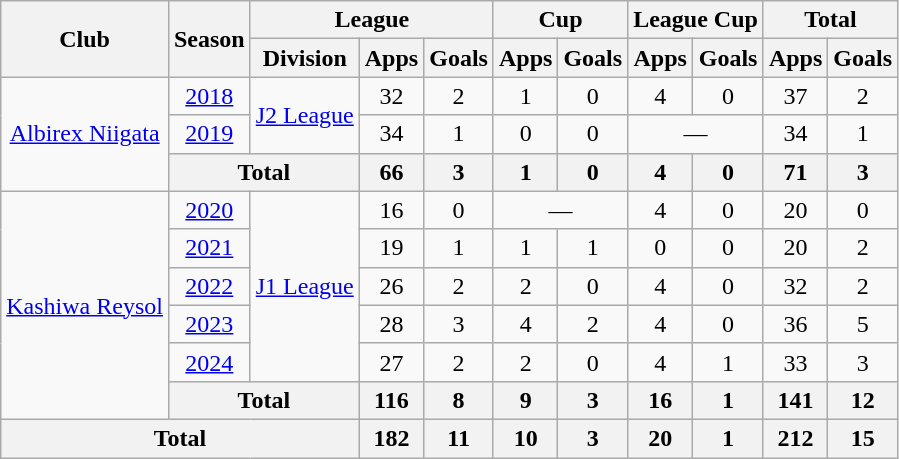<table class="wikitable" style="text-align:center;">
<tr>
<th rowspan=2>Club</th>
<th rowspan=2>Season</th>
<th colspan=3>League</th>
<th colspan=2>Cup</th>
<th colspan=2>League Cup</th>
<th colspan=2>Total</th>
</tr>
<tr>
<th>Division</th>
<th>Apps</th>
<th>Goals</th>
<th>Apps</th>
<th>Goals</th>
<th>Apps</th>
<th>Goals</th>
<th>Apps</th>
<th>Goals</th>
</tr>
<tr>
<td rowspan="3"><a href='#'>Albirex Niigata</a></td>
<td><a href='#'>2018</a></td>
<td rowspan="2"><a href='#'>J2 League</a></td>
<td>32</td>
<td>2</td>
<td>1</td>
<td>0</td>
<td>4</td>
<td>0</td>
<td>37</td>
<td>2</td>
</tr>
<tr>
<td><a href='#'>2019</a></td>
<td>34</td>
<td>1</td>
<td>0</td>
<td>0</td>
<td colspan="2">—</td>
<td>34</td>
<td>1</td>
</tr>
<tr>
<th colspan=2>Total</th>
<th>66</th>
<th>3</th>
<th>1</th>
<th>0</th>
<th>4</th>
<th>0</th>
<th>71</th>
<th>3</th>
</tr>
<tr>
<td rowspan="6"><a href='#'>Kashiwa Reysol</a></td>
<td><a href='#'>2020</a></td>
<td rowspan="5"><a href='#'>J1 League</a></td>
<td>16</td>
<td>0</td>
<td colspan="2">—</td>
<td>4</td>
<td>0</td>
<td>20</td>
<td>0</td>
</tr>
<tr>
<td><a href='#'>2021</a></td>
<td>19</td>
<td>1</td>
<td>1</td>
<td>1</td>
<td>0</td>
<td>0</td>
<td>20</td>
<td>2</td>
</tr>
<tr>
<td><a href='#'>2022</a></td>
<td>26</td>
<td>2</td>
<td>2</td>
<td>0</td>
<td>4</td>
<td>0</td>
<td>32</td>
<td>2</td>
</tr>
<tr>
<td><a href='#'>2023</a></td>
<td>28</td>
<td>3</td>
<td>4</td>
<td>2</td>
<td>4</td>
<td>0</td>
<td>36</td>
<td>5</td>
</tr>
<tr>
<td><a href='#'>2024</a></td>
<td>27</td>
<td>2</td>
<td>2</td>
<td>0</td>
<td>4</td>
<td>1</td>
<td>33</td>
<td>3</td>
</tr>
<tr>
<th colspan=2>Total</th>
<th>116</th>
<th>8</th>
<th>9</th>
<th>3</th>
<th>16</th>
<th>1</th>
<th>141</th>
<th>12</th>
</tr>
<tr>
<th colspan=3>Total</th>
<th>182</th>
<th>11</th>
<th>10</th>
<th>3</th>
<th>20</th>
<th>1</th>
<th>212</th>
<th>15</th>
</tr>
</table>
